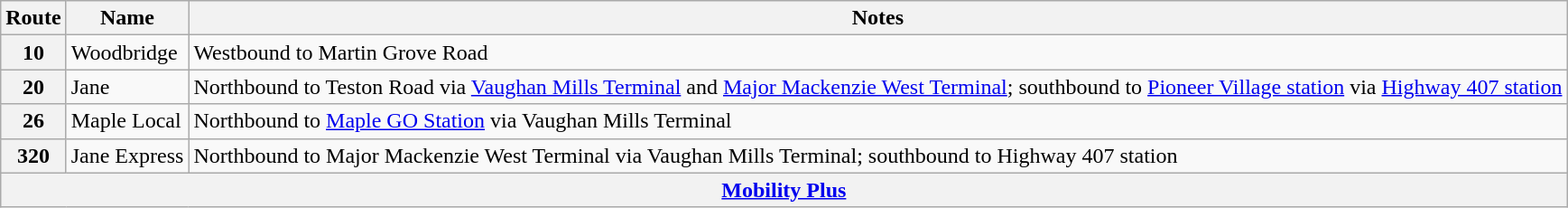<table class="wikitable">
<tr>
<th>Route</th>
<th>Name</th>
<th>Notes</th>
</tr>
<tr>
<th>10</th>
<td>Woodbridge</td>
<td>Westbound to Martin Grove Road<br></td>
</tr>
<tr>
<th>20</th>
<td>Jane</td>
<td>Northbound to Teston Road via <a href='#'>Vaughan Mills Terminal</a> and <a href='#'>Major Mackenzie West Terminal</a>; southbound to <a href='#'>Pioneer Village station</a> via <a href='#'>Highway 407 station</a></td>
</tr>
<tr>
<th>26</th>
<td>Maple Local</td>
<td>Northbound to <a href='#'>Maple GO Station</a> via Vaughan Mills Terminal<br></td>
</tr>
<tr>
<th>320</th>
<td>Jane Express</td>
<td>Northbound to Major Mackenzie West Terminal via Vaughan Mills Terminal; southbound to Highway 407 station</td>
</tr>
<tr>
<th colspan="3"><a href='#'>Mobility Plus</a></th>
</tr>
</table>
